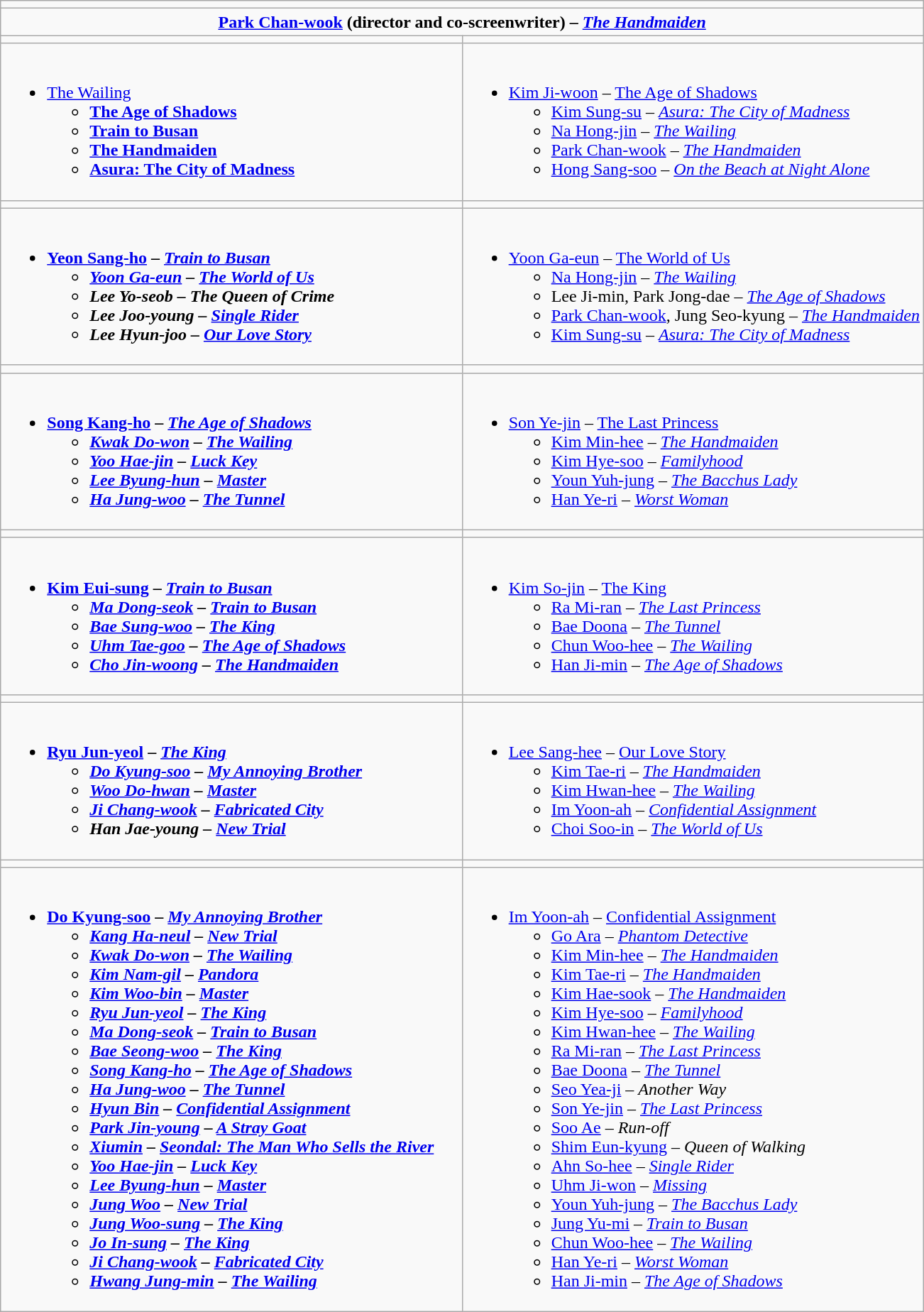<table class="wikitable" align="center">
<tr>
<td colspan="2" style="vertical-align:top; width:100%;"></td>
</tr>
<tr>
<td colspan="2" style="vertical-align:top; text-align:center;"><strong><a href='#'>Park Chan-wook</a> (director and co-screenwriter) – <em><a href='#'>The Handmaiden</a><strong><em></td>
</tr>
<tr>
<td style="vertical-align:top; width:50%;"></td>
<td style="vertical-align:top; width:50%;"></td>
</tr>
<tr>
<td valign="top"><br><ul><li></em></strong><a href='#'>The Wailing</a><strong><em><ul><li></em><a href='#'>The Age of Shadows</a><em></li><li></em><a href='#'>Train to Busan</a><em></li><li></em><a href='#'>The Handmaiden</a><em></li><li></em><a href='#'>Asura: The City of Madness</a><em></li></ul></li></ul></td>
<td valign="top"><br><ul><li></strong><a href='#'>Kim Ji-woon</a> – </em><a href='#'>The Age of Shadows</a></em></strong><ul><li><a href='#'>Kim Sung-su</a> – <em><a href='#'>Asura: The City of Madness</a></em></li><li><a href='#'>Na Hong-jin</a> – <em><a href='#'>The Wailing</a></em></li><li><a href='#'>Park Chan-wook</a> – <em><a href='#'>The Handmaiden</a></em></li><li><a href='#'>Hong Sang-soo</a> – <em><a href='#'>On the Beach at Night Alone</a></em></li></ul></li></ul></td>
</tr>
<tr>
<td style="vertical-align:top; width:50%;"></td>
<td style="vertical-align:top; width:50%;"></td>
</tr>
<tr>
<td valign="top"><br><ul><li><strong><a href='#'>Yeon Sang-ho</a> – <em><a href='#'>Train to Busan</a><strong><em><ul><li><a href='#'>Yoon Ga-eun</a> – </em><a href='#'>The World of Us</a><em></li><li>Lee Yo-seob – </em>The Queen of Crime<em></li><li>Lee Joo-young – </em><a href='#'>Single Rider</a><em></li><li>Lee Hyun-joo – </em><a href='#'>Our Love Story</a><em></li></ul></li></ul></td>
<td valign="top"><br><ul><li></strong><a href='#'>Yoon Ga-eun</a> – </em><a href='#'>The World of Us</a></em></strong><ul><li><a href='#'>Na Hong-jin</a> – <em><a href='#'>The Wailing</a></em></li><li>Lee Ji-min, Park Jong-dae – <em><a href='#'>The Age of Shadows</a></em></li><li><a href='#'>Park Chan-wook</a>, Jung Seo-kyung – <em><a href='#'>The Handmaiden</a></em></li><li><a href='#'>Kim Sung-su</a> – <em><a href='#'>Asura: The City of Madness</a></em></li></ul></li></ul></td>
</tr>
<tr>
<td style="vertical-align:top; width:50%;"></td>
<td style="vertical-align:top; width:50%;"></td>
</tr>
<tr>
<td valign="top"><br><ul><li><strong><a href='#'>Song Kang-ho</a> – <em><a href='#'>The Age of Shadows</a><strong><em><ul><li><a href='#'>Kwak Do-won</a> – </em><a href='#'>The Wailing</a><em></li><li><a href='#'>Yoo Hae-jin</a> – </em><a href='#'>Luck Key</a><em></li><li><a href='#'>Lee Byung-hun</a> – </em><a href='#'>Master</a><em></li><li><a href='#'>Ha Jung-woo</a> – </em><a href='#'>The Tunnel</a><em></li></ul></li></ul></td>
<td valign="top"><br><ul><li></strong><a href='#'>Son Ye-jin</a> – </em><a href='#'>The Last Princess</a></em></strong><ul><li><a href='#'>Kim Min-hee</a> – <em><a href='#'>The Handmaiden</a></em></li><li><a href='#'>Kim Hye-soo</a> – <em><a href='#'>Familyhood</a></em></li><li><a href='#'>Youn Yuh-jung</a> – <em><a href='#'>The Bacchus Lady</a></em></li><li><a href='#'>Han Ye-ri</a> – <em><a href='#'>Worst Woman</a></em></li></ul></li></ul></td>
</tr>
<tr>
<td style="vertical-align:top; width:50%;"></td>
<td style="vertical-align:top; width:50%;"></td>
</tr>
<tr>
<td valign="top"><br><ul><li><strong><a href='#'>Kim Eui-sung</a> – <em><a href='#'>Train to Busan</a><strong><em><ul><li><a href='#'>Ma Dong-seok</a> – </em><a href='#'>Train to Busan</a><em></li><li><a href='#'>Bae Sung-woo</a> – </em><a href='#'>The King</a><em></li><li><a href='#'>Uhm Tae-goo</a> – </em><a href='#'>The Age of Shadows</a><em></li><li><a href='#'>Cho Jin-woong</a> – </em><a href='#'>The Handmaiden</a><em></li></ul></li></ul></td>
<td valign="top"><br><ul><li></strong><a href='#'>Kim So-jin</a> – </em><a href='#'>The King</a></em></strong><ul><li><a href='#'>Ra Mi-ran</a> – <em><a href='#'>The Last Princess</a></em></li><li><a href='#'>Bae Doona</a> – <em><a href='#'>The Tunnel</a></em></li><li><a href='#'>Chun Woo-hee</a> – <em><a href='#'>The Wailing</a></em></li><li><a href='#'>Han Ji-min</a> – <em><a href='#'>The Age of Shadows</a></em></li></ul></li></ul></td>
</tr>
<tr>
<td style="vertical-align:top; width:50%;"></td>
<td style="vertical-align:top; width:50%;"></td>
</tr>
<tr>
<td valign="top"><br><ul><li><strong><a href='#'>Ryu Jun-yeol</a> – <em><a href='#'>The King</a><strong><em><ul><li><a href='#'>Do Kyung-soo</a> – </em><a href='#'>My Annoying Brother</a><em></li><li><a href='#'>Woo Do-hwan</a> – </em><a href='#'>Master</a><em></li><li><a href='#'>Ji Chang-wook</a> – </em><a href='#'>Fabricated City</a><em></li><li>Han Jae-young – </em><a href='#'>New Trial</a><em></li></ul></li></ul></td>
<td valign="top"><br><ul><li></strong><a href='#'>Lee Sang-hee</a> – </em><a href='#'>Our Love Story</a></em></strong><ul><li><a href='#'>Kim Tae-ri</a> – <em><a href='#'>The Handmaiden</a></em></li><li><a href='#'>Kim Hwan-hee</a> – <em><a href='#'>The Wailing</a></em></li><li><a href='#'>Im Yoon-ah</a> – <em><a href='#'>Confidential Assignment</a></em></li><li><a href='#'>Choi Soo-in</a> – <em><a href='#'>The World of Us</a></em></li></ul></li></ul></td>
</tr>
<tr>
<td style="vertical-align:top; width:50%;"></td>
<td style="vertical-align:top; width:50%;"></td>
</tr>
<tr>
<td valign="top"><br><ul><li><strong><a href='#'>Do Kyung-soo</a> – <em><a href='#'>My Annoying Brother</a><strong><em><ul><li><a href='#'>Kang Ha-neul</a> – </em><a href='#'>New Trial</a><em></li><li><a href='#'>Kwak Do-won</a> – </em><a href='#'>The Wailing</a><em></li><li><a href='#'>Kim Nam-gil</a> – </em><a href='#'>Pandora</a><em></li><li><a href='#'>Kim Woo-bin</a> – </em><a href='#'>Master</a><em></li><li><a href='#'>Ryu Jun-yeol</a> – </em><a href='#'>The King</a><em></li><li><a href='#'>Ma Dong-seok</a> – </em><a href='#'>Train to Busan</a><em></li><li><a href='#'>Bae Seong-woo</a> – </em><a href='#'>The King</a><em></li><li><a href='#'>Song Kang-ho</a> – </em><a href='#'>The Age of Shadows</a><em></li><li><a href='#'>Ha Jung-woo</a> – </em><a href='#'>The Tunnel</a><em></li><li><a href='#'>Hyun Bin</a> – </em><a href='#'>Confidential Assignment</a><em></li><li><a href='#'>Park Jin-young</a> – </em><a href='#'>A Stray Goat</a><em></li><li><a href='#'>Xiumin</a> – </em><a href='#'>Seondal: The Man Who Sells the River</a><em></li><li><a href='#'>Yoo Hae-jin</a> – </em><a href='#'>Luck Key</a><em></li><li><a href='#'>Lee Byung-hun</a> – </em><a href='#'>Master</a><em></li><li><a href='#'>Jung Woo</a> – </em><a href='#'>New Trial</a><em></li><li><a href='#'>Jung Woo-sung</a> – </em><a href='#'>The King</a><em></li><li><a href='#'>Jo In-sung</a> – </em><a href='#'>The King</a><em></li><li><a href='#'>Ji Chang-wook</a> – </em><a href='#'>Fabricated City</a><em></li><li><a href='#'>Hwang Jung-min</a> – </em><a href='#'>The Wailing</a><em></li></ul></li></ul></td>
<td valign="top"><br><ul><li></strong><a href='#'>Im Yoon-ah</a> – </em><a href='#'>Confidential Assignment</a></em></strong><ul><li><a href='#'>Go Ara</a> – <em><a href='#'>Phantom Detective</a></em></li><li><a href='#'>Kim Min-hee</a> – <em><a href='#'>The Handmaiden</a></em></li><li><a href='#'>Kim Tae-ri</a> – <em><a href='#'>The Handmaiden</a></em></li><li><a href='#'>Kim Hae-sook</a> – <em><a href='#'>The Handmaiden</a></em></li><li><a href='#'>Kim Hye-soo</a> – <em><a href='#'>Familyhood</a></em></li><li><a href='#'>Kim Hwan-hee</a> – <em><a href='#'>The Wailing</a></em></li><li><a href='#'>Ra Mi-ran</a> – <em><a href='#'>The Last Princess</a></em></li><li><a href='#'>Bae Doona</a> – <em><a href='#'>The Tunnel</a></em></li><li><a href='#'>Seo Yea-ji</a> – <em>Another Way</em></li><li><a href='#'>Son Ye-jin</a> – <em><a href='#'>The Last Princess</a></em></li><li><a href='#'>Soo Ae</a> – <em>Run-off</em></li><li><a href='#'>Shim Eun-kyung</a> – <em>Queen of Walking</em></li><li><a href='#'>Ahn So-hee</a> – <em><a href='#'>Single Rider</a></em></li><li><a href='#'>Uhm Ji-won</a> – <em><a href='#'>Missing</a></em></li><li><a href='#'>Youn Yuh-jung</a> – <em><a href='#'>The Bacchus Lady</a></em></li><li><a href='#'>Jung Yu-mi</a> – <em><a href='#'>Train to Busan</a></em></li><li><a href='#'>Chun Woo-hee</a> – <em><a href='#'>The Wailing</a></em></li><li><a href='#'>Han Ye-ri</a> – <em><a href='#'>Worst Woman</a></em></li><li><a href='#'>Han Ji-min</a> – <em><a href='#'>The Age of Shadows</a></em></li></ul></li></ul></td>
</tr>
</table>
